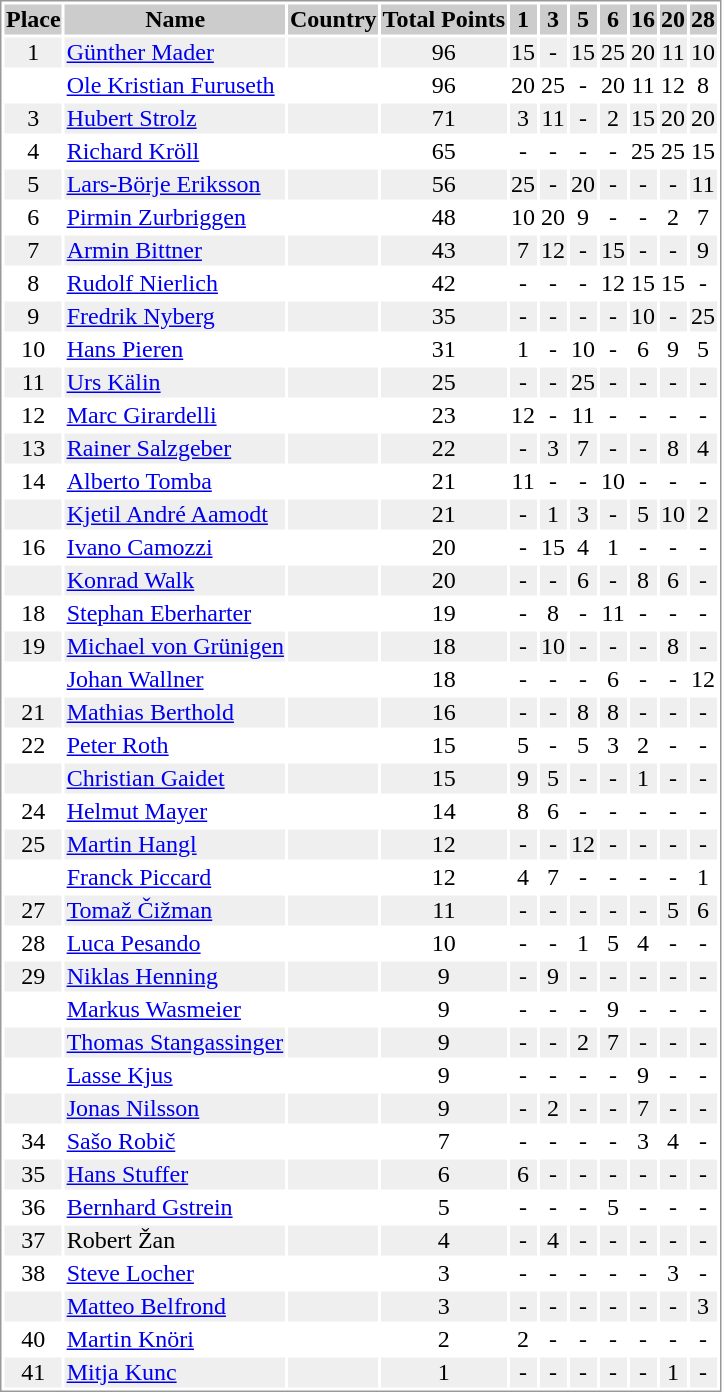<table border="0" style="border: 1px solid #999; background-color:#FFFFFF; text-align:center">
<tr align="center" bgcolor="#CCCCCC">
<th>Place</th>
<th>Name</th>
<th>Country</th>
<th>Total Points</th>
<th>1</th>
<th>3</th>
<th>5</th>
<th>6</th>
<th>16</th>
<th>20</th>
<th>28</th>
</tr>
<tr bgcolor="#EFEFEF">
<td>1</td>
<td align="left"><a href='#'>Günther Mader</a></td>
<td align="left"></td>
<td>96</td>
<td>15</td>
<td>-</td>
<td>15</td>
<td>25</td>
<td>20</td>
<td>11</td>
<td>10</td>
</tr>
<tr>
<td></td>
<td align="left"><a href='#'>Ole Kristian Furuseth</a></td>
<td align="left"></td>
<td>96</td>
<td>20</td>
<td>25</td>
<td>-</td>
<td>20</td>
<td>11</td>
<td>12</td>
<td>8</td>
</tr>
<tr bgcolor="#EFEFEF">
<td>3</td>
<td align="left"><a href='#'>Hubert Strolz</a></td>
<td align="left"></td>
<td>71</td>
<td>3</td>
<td>11</td>
<td>-</td>
<td>2</td>
<td>15</td>
<td>20</td>
<td>20</td>
</tr>
<tr>
<td>4</td>
<td align="left"><a href='#'>Richard Kröll</a></td>
<td align="left"></td>
<td>65</td>
<td>-</td>
<td>-</td>
<td>-</td>
<td>-</td>
<td>25</td>
<td>25</td>
<td>15</td>
</tr>
<tr bgcolor="#EFEFEF">
<td>5</td>
<td align="left"><a href='#'>Lars-Börje Eriksson</a></td>
<td align="left"></td>
<td>56</td>
<td>25</td>
<td>-</td>
<td>20</td>
<td>-</td>
<td>-</td>
<td>-</td>
<td>11</td>
</tr>
<tr>
<td>6</td>
<td align="left"><a href='#'>Pirmin Zurbriggen</a></td>
<td align="left"></td>
<td>48</td>
<td>10</td>
<td>20</td>
<td>9</td>
<td>-</td>
<td>-</td>
<td>2</td>
<td>7</td>
</tr>
<tr bgcolor="#EFEFEF">
<td>7</td>
<td align="left"><a href='#'>Armin Bittner</a></td>
<td align="left"></td>
<td>43</td>
<td>7</td>
<td>12</td>
<td>-</td>
<td>15</td>
<td>-</td>
<td>-</td>
<td>9</td>
</tr>
<tr>
<td>8</td>
<td align="left"><a href='#'>Rudolf Nierlich</a></td>
<td align="left"></td>
<td>42</td>
<td>-</td>
<td>-</td>
<td>-</td>
<td>12</td>
<td>15</td>
<td>15</td>
<td>-</td>
</tr>
<tr bgcolor="#EFEFEF">
<td>9</td>
<td align="left"><a href='#'>Fredrik Nyberg</a></td>
<td align="left"></td>
<td>35</td>
<td>-</td>
<td>-</td>
<td>-</td>
<td>-</td>
<td>10</td>
<td>-</td>
<td>25</td>
</tr>
<tr>
<td>10</td>
<td align="left"><a href='#'>Hans Pieren</a></td>
<td align="left"></td>
<td>31</td>
<td>1</td>
<td>-</td>
<td>10</td>
<td>-</td>
<td>6</td>
<td>9</td>
<td>5</td>
</tr>
<tr bgcolor="#EFEFEF">
<td>11</td>
<td align="left"><a href='#'>Urs Kälin</a></td>
<td align="left"></td>
<td>25</td>
<td>-</td>
<td>-</td>
<td>25</td>
<td>-</td>
<td>-</td>
<td>-</td>
<td>-</td>
</tr>
<tr>
<td>12</td>
<td align="left"><a href='#'>Marc Girardelli</a></td>
<td align="left"></td>
<td>23</td>
<td>12</td>
<td>-</td>
<td>11</td>
<td>-</td>
<td>-</td>
<td>-</td>
<td>-</td>
</tr>
<tr bgcolor="#EFEFEF">
<td>13</td>
<td align="left"><a href='#'>Rainer Salzgeber</a></td>
<td align="left"></td>
<td>22</td>
<td>-</td>
<td>3</td>
<td>7</td>
<td>-</td>
<td>-</td>
<td>8</td>
<td>4</td>
</tr>
<tr>
<td>14</td>
<td align="left"><a href='#'>Alberto Tomba</a></td>
<td align="left"></td>
<td>21</td>
<td>11</td>
<td>-</td>
<td>-</td>
<td>10</td>
<td>-</td>
<td>-</td>
<td>-</td>
</tr>
<tr bgcolor="#EFEFEF">
<td></td>
<td align="left"><a href='#'>Kjetil André Aamodt</a></td>
<td align="left"></td>
<td>21</td>
<td>-</td>
<td>1</td>
<td>3</td>
<td>-</td>
<td>5</td>
<td>10</td>
<td>2</td>
</tr>
<tr>
<td>16</td>
<td align="left"><a href='#'>Ivano Camozzi</a></td>
<td align="left"></td>
<td>20</td>
<td>-</td>
<td>15</td>
<td>4</td>
<td>1</td>
<td>-</td>
<td>-</td>
<td>-</td>
</tr>
<tr bgcolor="#EFEFEF">
<td></td>
<td align="left"><a href='#'>Konrad Walk</a></td>
<td align="left"></td>
<td>20</td>
<td>-</td>
<td>-</td>
<td>6</td>
<td>-</td>
<td>8</td>
<td>6</td>
<td>-</td>
</tr>
<tr>
<td>18</td>
<td align="left"><a href='#'>Stephan Eberharter</a></td>
<td align="left"></td>
<td>19</td>
<td>-</td>
<td>8</td>
<td>-</td>
<td>11</td>
<td>-</td>
<td>-</td>
<td>-</td>
</tr>
<tr bgcolor="#EFEFEF">
<td>19</td>
<td align="left"><a href='#'>Michael von Grünigen</a></td>
<td align="left"></td>
<td>18</td>
<td>-</td>
<td>10</td>
<td>-</td>
<td>-</td>
<td>-</td>
<td>8</td>
<td>-</td>
</tr>
<tr>
<td></td>
<td align="left"><a href='#'>Johan Wallner</a></td>
<td align="left"></td>
<td>18</td>
<td>-</td>
<td>-</td>
<td>-</td>
<td>6</td>
<td>-</td>
<td>-</td>
<td>12</td>
</tr>
<tr bgcolor="#EFEFEF">
<td>21</td>
<td align="left"><a href='#'>Mathias Berthold</a></td>
<td align="left"></td>
<td>16</td>
<td>-</td>
<td>-</td>
<td>8</td>
<td>8</td>
<td>-</td>
<td>-</td>
<td>-</td>
</tr>
<tr>
<td>22</td>
<td align="left"><a href='#'>Peter Roth</a></td>
<td align="left"></td>
<td>15</td>
<td>5</td>
<td>-</td>
<td>5</td>
<td>3</td>
<td>2</td>
<td>-</td>
<td>-</td>
</tr>
<tr bgcolor="#EFEFEF">
<td></td>
<td align="left"><a href='#'>Christian Gaidet</a></td>
<td align="left"></td>
<td>15</td>
<td>9</td>
<td>5</td>
<td>-</td>
<td>-</td>
<td>1</td>
<td>-</td>
<td>-</td>
</tr>
<tr>
<td>24</td>
<td align="left"><a href='#'>Helmut Mayer</a></td>
<td align="left"></td>
<td>14</td>
<td>8</td>
<td>6</td>
<td>-</td>
<td>-</td>
<td>-</td>
<td>-</td>
<td>-</td>
</tr>
<tr bgcolor="#EFEFEF">
<td>25</td>
<td align="left"><a href='#'>Martin Hangl</a></td>
<td align="left"></td>
<td>12</td>
<td>-</td>
<td>-</td>
<td>12</td>
<td>-</td>
<td>-</td>
<td>-</td>
<td>-</td>
</tr>
<tr>
<td></td>
<td align="left"><a href='#'>Franck Piccard</a></td>
<td align="left"></td>
<td>12</td>
<td>4</td>
<td>7</td>
<td>-</td>
<td>-</td>
<td>-</td>
<td>-</td>
<td>1</td>
</tr>
<tr bgcolor="#EFEFEF">
<td>27</td>
<td align="left"><a href='#'>Tomaž Čižman</a></td>
<td align="left"></td>
<td>11</td>
<td>-</td>
<td>-</td>
<td>-</td>
<td>-</td>
<td>-</td>
<td>5</td>
<td>6</td>
</tr>
<tr>
<td>28</td>
<td align="left"><a href='#'>Luca Pesando</a></td>
<td align="left"></td>
<td>10</td>
<td>-</td>
<td>-</td>
<td>1</td>
<td>5</td>
<td>4</td>
<td>-</td>
<td>-</td>
</tr>
<tr bgcolor="#EFEFEF">
<td>29</td>
<td align="left"><a href='#'>Niklas Henning</a></td>
<td align="left"></td>
<td>9</td>
<td>-</td>
<td>9</td>
<td>-</td>
<td>-</td>
<td>-</td>
<td>-</td>
<td>-</td>
</tr>
<tr>
<td></td>
<td align="left"><a href='#'>Markus Wasmeier</a></td>
<td align="left"></td>
<td>9</td>
<td>-</td>
<td>-</td>
<td>-</td>
<td>9</td>
<td>-</td>
<td>-</td>
<td>-</td>
</tr>
<tr bgcolor="#EFEFEF">
<td></td>
<td align="left"><a href='#'>Thomas Stangassinger</a></td>
<td align="left"></td>
<td>9</td>
<td>-</td>
<td>-</td>
<td>2</td>
<td>7</td>
<td>-</td>
<td>-</td>
<td>-</td>
</tr>
<tr>
<td></td>
<td align="left"><a href='#'>Lasse Kjus</a></td>
<td align="left"></td>
<td>9</td>
<td>-</td>
<td>-</td>
<td>-</td>
<td>-</td>
<td>9</td>
<td>-</td>
<td>-</td>
</tr>
<tr bgcolor="#EFEFEF">
<td></td>
<td align="left"><a href='#'>Jonas Nilsson</a></td>
<td align="left"></td>
<td>9</td>
<td>-</td>
<td>2</td>
<td>-</td>
<td>-</td>
<td>7</td>
<td>-</td>
<td>-</td>
</tr>
<tr>
<td>34</td>
<td align="left"><a href='#'>Sašo Robič</a></td>
<td align="left"></td>
<td>7</td>
<td>-</td>
<td>-</td>
<td>-</td>
<td>-</td>
<td>3</td>
<td>4</td>
<td>-</td>
</tr>
<tr bgcolor="#EFEFEF">
<td>35</td>
<td align="left"><a href='#'>Hans Stuffer</a></td>
<td align="left"></td>
<td>6</td>
<td>6</td>
<td>-</td>
<td>-</td>
<td>-</td>
<td>-</td>
<td>-</td>
<td>-</td>
</tr>
<tr>
<td>36</td>
<td align="left"><a href='#'>Bernhard Gstrein</a></td>
<td align="left"></td>
<td>5</td>
<td>-</td>
<td>-</td>
<td>-</td>
<td>5</td>
<td>-</td>
<td>-</td>
<td>-</td>
</tr>
<tr bgcolor="#EFEFEF">
<td>37</td>
<td align="left">Robert Žan</td>
<td align="left"></td>
<td>4</td>
<td>-</td>
<td>4</td>
<td>-</td>
<td>-</td>
<td>-</td>
<td>-</td>
<td>-</td>
</tr>
<tr>
<td>38</td>
<td align="left"><a href='#'>Steve Locher</a></td>
<td align="left"></td>
<td>3</td>
<td>-</td>
<td>-</td>
<td>-</td>
<td>-</td>
<td>-</td>
<td>3</td>
<td>-</td>
</tr>
<tr bgcolor="#EFEFEF">
<td></td>
<td align="left"><a href='#'>Matteo Belfrond</a></td>
<td align="left"></td>
<td>3</td>
<td>-</td>
<td>-</td>
<td>-</td>
<td>-</td>
<td>-</td>
<td>-</td>
<td>3</td>
</tr>
<tr>
<td>40</td>
<td align="left"><a href='#'>Martin Knöri</a></td>
<td align="left"></td>
<td>2</td>
<td>2</td>
<td>-</td>
<td>-</td>
<td>-</td>
<td>-</td>
<td>-</td>
<td>-</td>
</tr>
<tr bgcolor="#EFEFEF">
<td>41</td>
<td align="left"><a href='#'>Mitja Kunc</a></td>
<td align="left"></td>
<td>1</td>
<td>-</td>
<td>-</td>
<td>-</td>
<td>-</td>
<td>-</td>
<td>1</td>
<td>-</td>
</tr>
</table>
